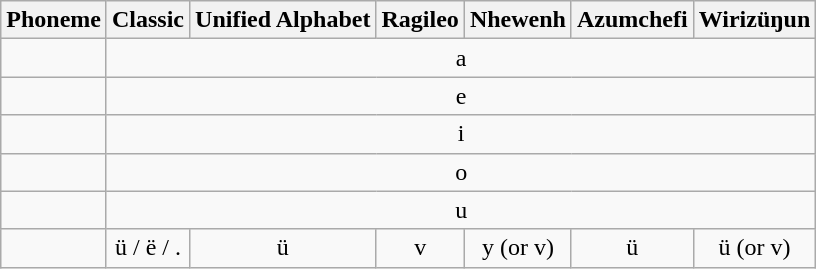<table class="wikitable" style="clear:both">
<tr align=center>
<th>Phoneme</th>
<th>Classic</th>
<th>Unified Alphabet</th>
<th>Ragileo</th>
<th>Nhewenh</th>
<th>Azumchefi</th>
<th>Wirizüŋun</th>
</tr>
<tr align=center>
<td></td>
<td colspan="6">a</td>
</tr>
<tr align=center>
<td></td>
<td colspan="6">e</td>
</tr>
<tr align=center>
<td></td>
<td colspan="6">i</td>
</tr>
<tr align=center>
<td></td>
<td colspan="6">o</td>
</tr>
<tr align=center>
<td></td>
<td colspan="6">u</td>
</tr>
<tr align=center>
<td></td>
<td>ü / ë / .</td>
<td>ü</td>
<td>v</td>
<td>y (or v)</td>
<td>ü</td>
<td>ü (or v)</td>
</tr>
</table>
